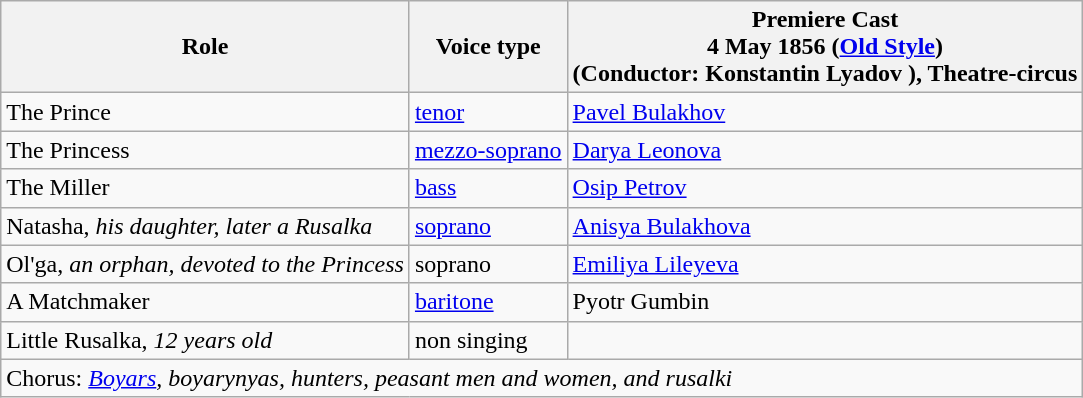<table class="wikitable">
<tr>
<th>Role</th>
<th>Voice type</th>
<th>Premiere Cast<br>4 May 1856 (<a href='#'>Old Style</a>)<br>(Conductor: Konstantin Lyadov ), Theatre-circus</th>
</tr>
<tr>
<td>The Prince</td>
<td><a href='#'>tenor</a></td>
<td><a href='#'>Pavel Bulakhov</a></td>
</tr>
<tr>
<td>The Princess</td>
<td><a href='#'>mezzo-soprano</a></td>
<td><a href='#'>Darya Leonova</a></td>
</tr>
<tr>
<td>The Miller</td>
<td><a href='#'>bass</a></td>
<td><a href='#'>Osip Petrov</a></td>
</tr>
<tr>
<td>Natasha, <em>his daughter, later a Rusalka</em></td>
<td><a href='#'>soprano</a></td>
<td><a href='#'>Anisya Bulakhova</a></td>
</tr>
<tr>
<td>Ol'ga, <em>an orphan, devoted to the Princess</em></td>
<td>soprano</td>
<td><a href='#'>Emiliya Lileyeva</a></td>
</tr>
<tr>
<td>A Matchmaker</td>
<td><a href='#'>baritone</a></td>
<td>Pyotr Gumbin</td>
</tr>
<tr>
<td>Little Rusalka, <em>12 years old</em></td>
<td>non singing</td>
<td></td>
</tr>
<tr>
<td colspan="3">Chorus: <em><a href='#'>Boyars</a>, boyarynyas, hunters, peasant men and women, and rusalki</em></td>
</tr>
</table>
